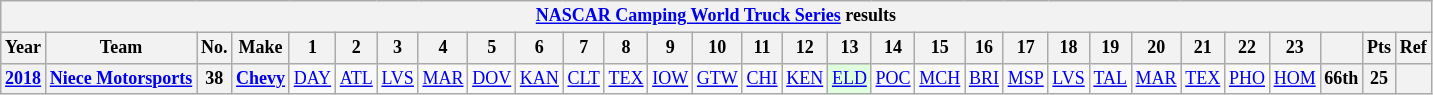<table class="wikitable" style="text-align:center; font-size:75%">
<tr>
<th colspan=30><a href='#'>NASCAR Camping World Truck Series</a> results</th>
</tr>
<tr>
<th>Year</th>
<th>Team</th>
<th>No.</th>
<th>Make</th>
<th>1</th>
<th>2</th>
<th>3</th>
<th>4</th>
<th>5</th>
<th>6</th>
<th>7</th>
<th>8</th>
<th>9</th>
<th>10</th>
<th>11</th>
<th>12</th>
<th>13</th>
<th>14</th>
<th>15</th>
<th>16</th>
<th>17</th>
<th>18</th>
<th>19</th>
<th>20</th>
<th>21</th>
<th>22</th>
<th>23</th>
<th></th>
<th>Pts</th>
<th>Ref</th>
</tr>
<tr>
<th><a href='#'>2018</a></th>
<th><a href='#'>Niece Motorsports</a></th>
<th>38</th>
<th><a href='#'>Chevy</a></th>
<td><a href='#'>DAY</a></td>
<td><a href='#'>ATL</a></td>
<td><a href='#'>LVS</a></td>
<td><a href='#'>MAR</a></td>
<td><a href='#'>DOV</a></td>
<td><a href='#'>KAN</a></td>
<td><a href='#'>CLT</a></td>
<td><a href='#'>TEX</a></td>
<td><a href='#'>IOW</a></td>
<td><a href='#'>GTW</a></td>
<td><a href='#'>CHI</a></td>
<td><a href='#'>KEN</a></td>
<td style="background:#DFFFDF;"><a href='#'>ELD</a><br></td>
<td><a href='#'>POC</a></td>
<td><a href='#'>MCH</a></td>
<td><a href='#'>BRI</a></td>
<td><a href='#'>MSP</a></td>
<td><a href='#'>LVS</a></td>
<td><a href='#'>TAL</a></td>
<td><a href='#'>MAR</a></td>
<td><a href='#'>TEX</a></td>
<td><a href='#'>PHO</a></td>
<td><a href='#'>HOM</a></td>
<th>66th</th>
<th>25</th>
<th></th>
</tr>
</table>
